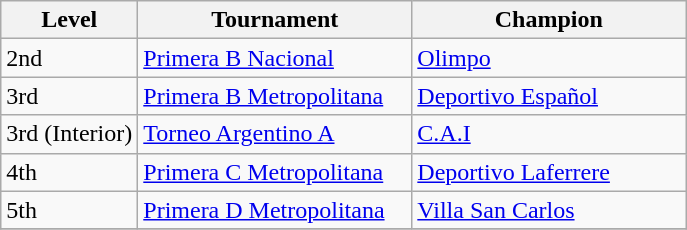<table class="wikitable">
<tr>
<th width=20%>Level</th>
<th width=40%>Tournament</th>
<th width=40%>Champion</th>
</tr>
<tr>
<td>2nd</td>
<td><a href='#'>Primera B Nacional</a></td>
<td><a href='#'>Olimpo</a></td>
</tr>
<tr>
<td>3rd</td>
<td><a href='#'>Primera B Metropolitana</a></td>
<td><a href='#'>Deportivo Español</a></td>
</tr>
<tr>
<td>3rd (Interior)</td>
<td><a href='#'>Torneo Argentino A</a></td>
<td><a href='#'>C.A.I</a></td>
</tr>
<tr>
<td>4th</td>
<td><a href='#'>Primera C Metropolitana</a></td>
<td><a href='#'>Deportivo Laferrere</a></td>
</tr>
<tr>
<td>5th</td>
<td><a href='#'>Primera D Metropolitana</a></td>
<td><a href='#'>Villa San Carlos</a></td>
</tr>
<tr>
</tr>
</table>
